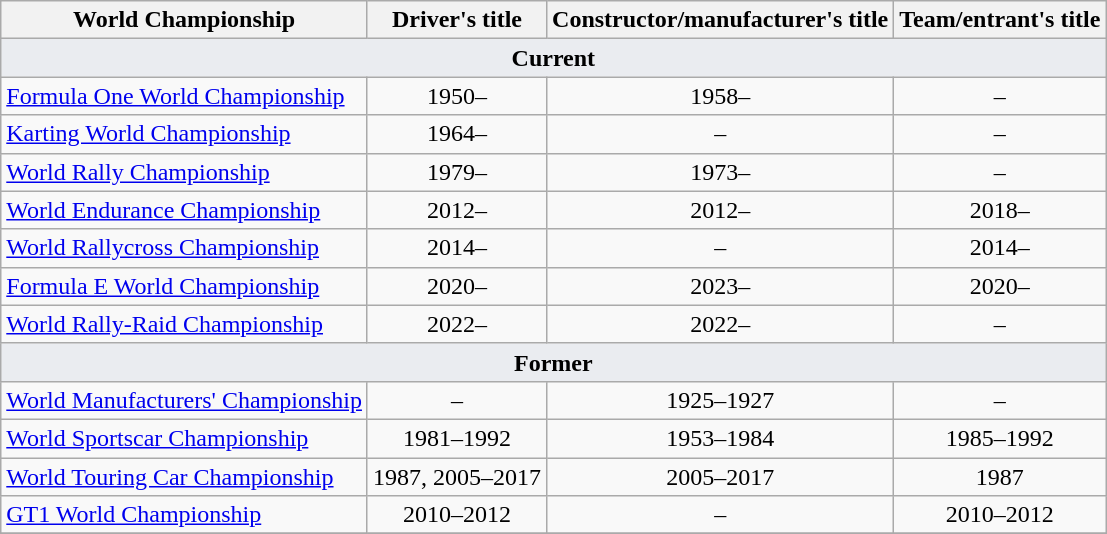<table class="sortable wikitable">
<tr>
<th>World Championship</th>
<th>Driver's title</th>
<th>Constructor/manufacturer's title</th>
<th>Team/entrant's title</th>
</tr>
<tr>
<td colspan=4 style="background-color:#EAECF0; text-align:center"><strong>Current</strong></td>
</tr>
<tr>
<td><a href='#'>Formula One World Championship</a></td>
<td align=center>1950–</td>
<td align=center>1958–</td>
<td align=center>–</td>
</tr>
<tr>
<td><a href='#'>Karting World Championship</a></td>
<td align=center>1964–</td>
<td align=center>–</td>
<td align=center>–</td>
</tr>
<tr>
<td><a href='#'>World Rally Championship</a></td>
<td align=center>1979–</td>
<td align=center>1973–</td>
<td align=center>–</td>
</tr>
<tr>
<td><a href='#'>World Endurance Championship</a></td>
<td align=center>2012–</td>
<td align=center>2012–</td>
<td align=center>2018–</td>
</tr>
<tr>
<td><a href='#'>World Rallycross Championship</a></td>
<td align=center>2014–</td>
<td align=center>–</td>
<td align=center>2014–</td>
</tr>
<tr>
<td><a href='#'>Formula E World Championship</a></td>
<td align=center>2020–</td>
<td align=center>2023–</td>
<td align=center>2020–</td>
</tr>
<tr>
<td><a href='#'>World Rally-Raid Championship</a></td>
<td align=center>2022–</td>
<td align=center>2022–</td>
<td align=center>–</td>
</tr>
<tr>
<td colspan=4 style="background-color:#EAECF0; text-align:center"><strong>Former</strong></td>
</tr>
<tr>
<td><a href='#'>World Manufacturers' Championship</a></td>
<td align=center>–</td>
<td align=center>1925–1927</td>
<td align=center>–</td>
</tr>
<tr>
<td><a href='#'>World Sportscar Championship</a></td>
<td align=center>1981–1992</td>
<td align=center>1953–1984</td>
<td align=center>1985–1992</td>
</tr>
<tr>
<td><a href='#'>World Touring Car Championship</a></td>
<td align=center>1987, 2005–2017</td>
<td align=center>2005–2017</td>
<td align=center>1987</td>
</tr>
<tr>
<td><a href='#'>GT1 World Championship</a></td>
<td align=center>2010–2012</td>
<td align=center>–</td>
<td align=center>2010–2012</td>
</tr>
<tr>
</tr>
</table>
